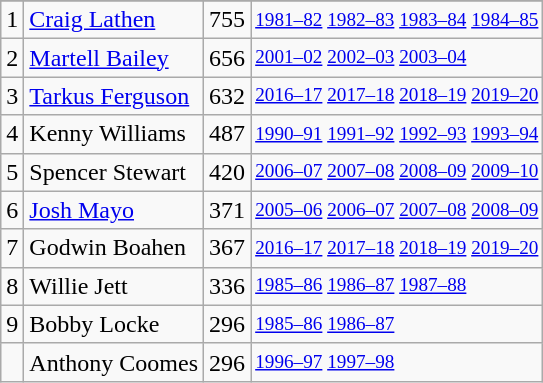<table class="wikitable">
<tr>
</tr>
<tr>
<td>1</td>
<td><a href='#'>Craig Lathen</a></td>
<td>755</td>
<td style="font-size:80%;"><a href='#'>1981–82</a> <a href='#'>1982–83</a> <a href='#'>1983–84</a> <a href='#'>1984–85</a></td>
</tr>
<tr>
<td>2</td>
<td><a href='#'>Martell Bailey</a></td>
<td>656</td>
<td style="font-size:80%;"><a href='#'>2001–02</a> <a href='#'>2002–03</a> <a href='#'>2003–04</a></td>
</tr>
<tr>
<td>3</td>
<td><a href='#'>Tarkus Ferguson</a></td>
<td>632</td>
<td style="font-size:80%;"><a href='#'>2016–17</a> <a href='#'>2017–18</a> <a href='#'>2018–19</a> <a href='#'>2019–20</a></td>
</tr>
<tr>
<td>4</td>
<td>Kenny Williams</td>
<td>487</td>
<td style="font-size:80%;"><a href='#'>1990–91</a> <a href='#'>1991–92</a> <a href='#'>1992–93</a> <a href='#'>1993–94</a></td>
</tr>
<tr>
<td>5</td>
<td>Spencer Stewart</td>
<td>420</td>
<td style="font-size:80%;"><a href='#'>2006–07</a> <a href='#'>2007–08</a> <a href='#'>2008–09</a> <a href='#'>2009–10</a></td>
</tr>
<tr>
<td>6</td>
<td><a href='#'>Josh Mayo</a></td>
<td>371</td>
<td style="font-size:80%;"><a href='#'>2005–06</a> <a href='#'>2006–07</a> <a href='#'>2007–08</a> <a href='#'>2008–09</a></td>
</tr>
<tr>
<td>7</td>
<td>Godwin Boahen</td>
<td>367</td>
<td style="font-size:80%;"><a href='#'>2016–17</a> <a href='#'>2017–18</a> <a href='#'>2018–19</a> <a href='#'>2019–20</a></td>
</tr>
<tr>
<td>8</td>
<td>Willie Jett</td>
<td>336</td>
<td style="font-size:80%;"><a href='#'>1985–86</a> <a href='#'>1986–87</a> <a href='#'>1987–88</a></td>
</tr>
<tr>
<td>9</td>
<td>Bobby Locke</td>
<td>296</td>
<td style="font-size:80%;"><a href='#'>1985–86</a> <a href='#'>1986–87</a></td>
</tr>
<tr>
<td></td>
<td>Anthony Coomes</td>
<td>296</td>
<td style="font-size:80%;"><a href='#'>1996–97</a> <a href='#'>1997–98</a></td>
</tr>
</table>
